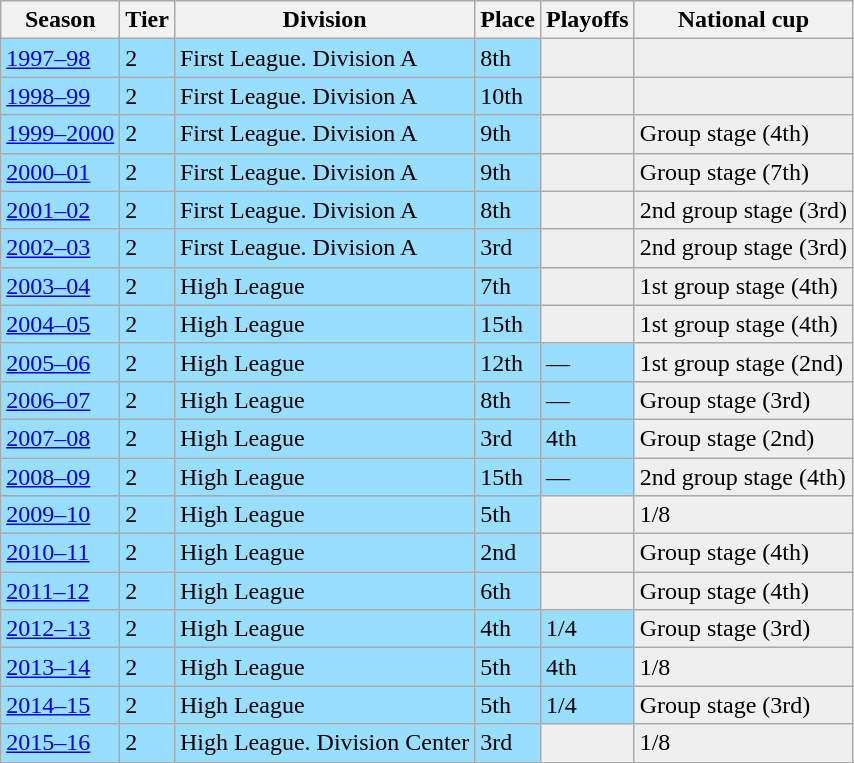<table class="wikitable">
<tr style="background:#f0f6fa;">
<th><strong>Season</strong></th>
<th><strong>Tier</strong></th>
<th><strong>Division</strong></th>
<th><strong>Place</strong></th>
<th><strong>Playoffs</strong></th>
<th><strong>National cup</strong></th>
</tr>
<tr>
<td style="background:#97DEFF;"><a href='#'>1997–98</a></td>
<td style="background:#97DEFF;">2</td>
<td style="background:#97DEFF;">First League. Division A</td>
<td style="background:#97DEFF;">8th</td>
<td style="background:#EFEFEF;"></td>
<td style="background:#EFEFEF;"></td>
</tr>
<tr>
<td style="background:#97DEFF;"><a href='#'>1998–99</a></td>
<td style="background:#97DEFF;">2</td>
<td style="background:#97DEFF;">First League. Division A</td>
<td style="background:#97DEFF;">10th</td>
<td style="background:#EFEFEF;"></td>
<td style="background:#EFEFEF;"></td>
</tr>
<tr>
<td style="background:#97DEFF;"><a href='#'>1999–2000</a></td>
<td style="background:#97DEFF;">2</td>
<td style="background:#97DEFF;">First League. Division A</td>
<td style="background:#97DEFF;">9th</td>
<td style="background:#EFEFEF;"></td>
<td style="background:#EFEFEF;">Group stage (4th)</td>
</tr>
<tr>
<td style="background:#97DEFF;"><a href='#'>2000–01</a></td>
<td style="background:#97DEFF;">2</td>
<td style="background:#97DEFF;">First League. Division A</td>
<td style="background:#97DEFF;">9th</td>
<td style="background:#EFEFEF;"></td>
<td style="background:#EFEFEF;">Group stage (7th)</td>
</tr>
<tr>
<td style="background:#97DEFF;"><a href='#'>2001–02</a></td>
<td style="background:#97DEFF;">2</td>
<td style="background:#97DEFF;">First League. Division A</td>
<td style="background:#97DEFF;">8th</td>
<td style="background:#EFEFEF;"></td>
<td style="background:#EFEFEF;">2nd group stage (3rd)</td>
</tr>
<tr>
<td style="background:#97DEFF;"><a href='#'>2002–03</a></td>
<td style="background:#97DEFF;">2</td>
<td style="background:#97DEFF;">First League. Division A</td>
<td style="background:#97DEFF;">3rd</td>
<td style="background:#EFEFEF;"></td>
<td style="background:#EFEFEF;">2nd group stage (3rd)</td>
</tr>
<tr>
<td style="background:#97DEFF;"><a href='#'>2003–04</a></td>
<td style="background:#97DEFF;">2</td>
<td style="background:#97DEFF;">High League</td>
<td style="background:#97DEFF;">7th</td>
<td style="background:#EFEFEF;"></td>
<td style="background:#EFEFEF;">1st group stage (4th)</td>
</tr>
<tr>
<td style="background:#97DEFF;"><a href='#'>2004–05</a></td>
<td style="background:#97DEFF;">2</td>
<td style="background:#97DEFF;">High League</td>
<td style="background:#97DEFF;">15th</td>
<td style="background:#EFEFEF;"></td>
<td style="background:#EFEFEF;">1st group stage (4th)</td>
</tr>
<tr>
<td style="background:#97DEFF;"><a href='#'>2005–06</a></td>
<td style="background:#97DEFF;">2</td>
<td style="background:#97DEFF;">High League</td>
<td style="background:#97DEFF;">12th</td>
<td style="background:#97DEFF;">—</td>
<td style="background:#EFEFEF;">1st group stage (2nd)</td>
</tr>
<tr>
<td style="background:#97DEFF;"><a href='#'>2006–07</a></td>
<td style="background:#97DEFF;">2</td>
<td style="background:#97DEFF;">High League</td>
<td style="background:#97DEFF;">8th</td>
<td style="background:#97DEFF;">—</td>
<td style="background:#EFEFEF;">Group stage (3rd)</td>
</tr>
<tr>
<td style="background:#97DEFF;"><a href='#'>2007–08</a></td>
<td style="background:#97DEFF;">2</td>
<td style="background:#97DEFF;">High League</td>
<td style="background:#97DEFF;">3rd</td>
<td style="background:#97DEFF;">4th</td>
<td style="background:#EFEFEF;">Group stage (2nd)</td>
</tr>
<tr>
<td style="background:#97DEFF;"><a href='#'>2008–09</a></td>
<td style="background:#97DEFF;">2</td>
<td style="background:#97DEFF;">High League</td>
<td style="background:#97DEFF;">15th</td>
<td style="background:#97DEFF;">—</td>
<td style="background:#EFEFEF;">2nd group stage (4th)</td>
</tr>
<tr>
<td style="background:#97DEFF;"><a href='#'>2009–10</a></td>
<td style="background:#97DEFF;">2</td>
<td style="background:#97DEFF;">High League</td>
<td style="background:#97DEFF;">5th</td>
<td style="background:#EFEFEF;"></td>
<td style="background:#EFEFEF;">1/8</td>
</tr>
<tr>
<td style="background:#97DEFF;"><a href='#'>2010–11</a></td>
<td style="background:#97DEFF;">2</td>
<td style="background:#97DEFF;">High League</td>
<td style="background:#97DEFF;">2nd</td>
<td style="background:#EFEFEF;"></td>
<td style="background:#EFEFEF;">Group stage (4th)</td>
</tr>
<tr>
<td style="background:#97DEFF;"><a href='#'>2011–12</a></td>
<td style="background:#97DEFF;">2</td>
<td style="background:#97DEFF;">High League</td>
<td style="background:#97DEFF;">6th</td>
<td style="background:#EFEFEF;"></td>
<td style="background:#EFEFEF;">Group stage (4th)</td>
</tr>
<tr>
<td style="background:#97DEFF;"><a href='#'>2012–13</a></td>
<td style="background:#97DEFF;">2</td>
<td style="background:#97DEFF;">High League</td>
<td style="background:#97DEFF;">4th</td>
<td style="background:#97DEFF;">1/4</td>
<td style="background:#EFEFEF;">Group stage (3rd)</td>
</tr>
<tr>
<td style="background:#97DEFF;"><a href='#'>2013–14</a></td>
<td style="background:#97DEFF;">2</td>
<td style="background:#97DEFF;">High League</td>
<td style="background:#97DEFF;">5th</td>
<td style="background:#97DEFF;">4th</td>
<td style="background:#EFEFEF;">1/8</td>
</tr>
<tr>
<td style="background:#97DEFF;"><a href='#'>2014–15</a></td>
<td style="background:#97DEFF;">2</td>
<td style="background:#97DEFF;">High League</td>
<td style="background:#97DEFF;">5th</td>
<td style="background:#97DEFF;">1/4</td>
<td style="background:#EFEFEF;">Group stage (3rd)</td>
</tr>
<tr>
<td style="background:#97DEFF;"><a href='#'>2015–16</a></td>
<td style="background:#97DEFF;">2</td>
<td style="background:#97DEFF;">High League. Division Center</td>
<td style="background:#97DEFF;">3rd</td>
<td style="background:#EFEFEF;"></td>
<td style="background:#EFEFEF;">1/8</td>
</tr>
</table>
